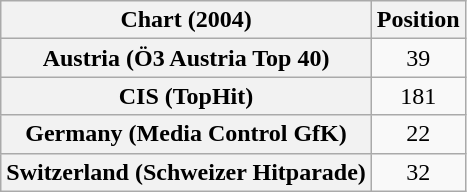<table class="wikitable sortable plainrowheaders" style="text-align:center">
<tr>
<th scope="col">Chart (2004)</th>
<th scope="col">Position</th>
</tr>
<tr>
<th scope="row">Austria (Ö3 Austria Top 40)</th>
<td>39</td>
</tr>
<tr>
<th scope="row">CIS (TopHit)</th>
<td>181</td>
</tr>
<tr>
<th scope="row">Germany (Media Control GfK)</th>
<td>22</td>
</tr>
<tr>
<th scope="row">Switzerland (Schweizer Hitparade)</th>
<td>32</td>
</tr>
</table>
